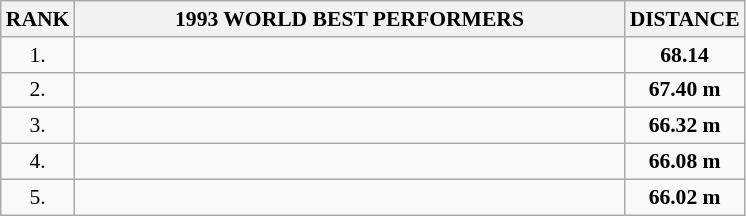<table class="wikitable" style="border-collapse: collapse; font-size: 90%;">
<tr>
<th>RANK</th>
<th align="center" style="width: 25em">1993 WORLD BEST PERFORMERS</th>
<th align="center" style="width: 5em">DISTANCE</th>
</tr>
<tr>
<td align="center">1.</td>
<td></td>
<td align="center"><strong>68.14</strong></td>
</tr>
<tr>
<td align="center">2.</td>
<td></td>
<td align="center"><strong>67.40 m</strong></td>
</tr>
<tr>
<td align="center">3.</td>
<td></td>
<td align="center"><strong>66.32 m</strong></td>
</tr>
<tr>
<td align="center">4.</td>
<td></td>
<td align="center"><strong>66.08 m</strong></td>
</tr>
<tr>
<td align="center">5.</td>
<td></td>
<td align="center"><strong>66.02 m</strong></td>
</tr>
</table>
